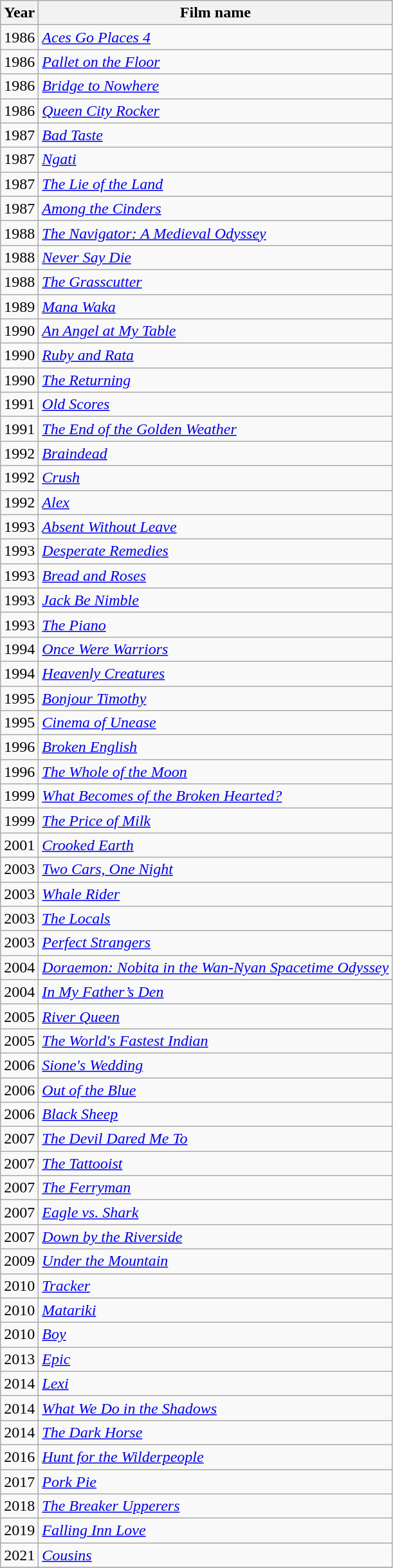<table class="sortable wikitable">
<tr>
<th>Year</th>
<th>Film name</th>
</tr>
<tr>
<td>1986</td>
<td><em><a href='#'>Aces Go Places 4</a></em></td>
</tr>
<tr>
<td>1986</td>
<td><em><a href='#'>Pallet on the Floor</a></em></td>
</tr>
<tr>
<td>1986</td>
<td><em><a href='#'>Bridge to Nowhere</a></em></td>
</tr>
<tr>
<td>1986</td>
<td><em><a href='#'>Queen City Rocker</a></em></td>
</tr>
<tr>
<td>1987</td>
<td><em><a href='#'>Bad Taste</a></em></td>
</tr>
<tr>
<td>1987</td>
<td><em><a href='#'>Ngati</a></em></td>
</tr>
<tr>
<td>1987</td>
<td><em><a href='#'>The Lie of the Land</a></em></td>
</tr>
<tr>
<td>1987</td>
<td><em><a href='#'>Among the Cinders</a></em></td>
</tr>
<tr>
<td>1988</td>
<td><em><a href='#'>The Navigator: A Medieval Odyssey</a></em></td>
</tr>
<tr>
<td>1988</td>
<td><em><a href='#'>Never Say Die</a></em></td>
</tr>
<tr>
<td>1988</td>
<td><em><a href='#'>The Grasscutter</a></em></td>
</tr>
<tr>
<td>1989</td>
<td><em><a href='#'>Mana Waka</a></em></td>
</tr>
<tr>
<td>1990</td>
<td><em><a href='#'>An Angel at My Table</a></em></td>
</tr>
<tr>
<td>1990</td>
<td><em><a href='#'>Ruby and Rata</a></em></td>
</tr>
<tr>
<td>1990</td>
<td><em><a href='#'>The Returning</a></em></td>
</tr>
<tr>
<td>1991</td>
<td><em><a href='#'>Old Scores</a></em></td>
</tr>
<tr>
<td>1991</td>
<td><em><a href='#'>The End of the Golden Weather</a></em></td>
</tr>
<tr>
<td>1992</td>
<td><em><a href='#'>Braindead</a></em></td>
</tr>
<tr>
<td>1992</td>
<td><em><a href='#'>Crush</a></em></td>
</tr>
<tr>
<td>1992</td>
<td><em><a href='#'>Alex</a></em></td>
</tr>
<tr>
<td>1993</td>
<td><em><a href='#'>Absent Without Leave</a></em></td>
</tr>
<tr>
<td>1993</td>
<td><em><a href='#'>Desperate Remedies</a></em></td>
</tr>
<tr>
<td>1993</td>
<td><em><a href='#'>Bread and Roses</a></em></td>
</tr>
<tr>
<td>1993</td>
<td><em><a href='#'>Jack Be Nimble</a></em></td>
</tr>
<tr>
<td>1993</td>
<td><em><a href='#'>The Piano</a></em></td>
</tr>
<tr>
<td>1994</td>
<td><em><a href='#'>Once Were Warriors</a></em></td>
</tr>
<tr>
<td>1994</td>
<td><em><a href='#'>Heavenly Creatures</a></em></td>
</tr>
<tr>
<td>1995</td>
<td><em><a href='#'>Bonjour Timothy</a></em></td>
</tr>
<tr>
<td>1995</td>
<td><em><a href='#'>Cinema of Unease</a></em></td>
</tr>
<tr>
<td>1996</td>
<td><em><a href='#'>Broken English</a></em></td>
</tr>
<tr>
<td>1996</td>
<td><em><a href='#'>The Whole of the Moon</a></em></td>
</tr>
<tr>
<td>1999</td>
<td><em><a href='#'>What Becomes of the Broken Hearted?</a></em></td>
</tr>
<tr>
<td>1999</td>
<td><em><a href='#'>The Price of Milk</a></em></td>
</tr>
<tr>
<td>2001</td>
<td><em><a href='#'>Crooked Earth</a></em></td>
</tr>
<tr>
<td>2003</td>
<td><em><a href='#'>Two Cars, One Night</a></em></td>
</tr>
<tr>
<td>2003</td>
<td><em><a href='#'>Whale Rider</a></em></td>
</tr>
<tr>
<td>2003</td>
<td><em><a href='#'>The Locals</a></em></td>
</tr>
<tr>
<td>2003</td>
<td><em><a href='#'>Perfect Strangers</a></em></td>
</tr>
<tr>
<td>2004</td>
<td><em><a href='#'>Doraemon: Nobita in the Wan-Nyan Spacetime Odyssey</a></em></td>
</tr>
<tr>
<td>2004</td>
<td><em><a href='#'>In My Father’s Den</a></em></td>
</tr>
<tr>
<td>2005</td>
<td><em><a href='#'>River Queen</a></em></td>
</tr>
<tr>
<td>2005</td>
<td><em><a href='#'>The World's Fastest Indian</a></em></td>
</tr>
<tr>
<td>2006</td>
<td><em><a href='#'>Sione's Wedding</a></em></td>
</tr>
<tr>
<td>2006</td>
<td><em><a href='#'>Out of the Blue</a></em></td>
</tr>
<tr>
<td>2006</td>
<td><em><a href='#'>Black Sheep</a></em></td>
</tr>
<tr>
<td>2007</td>
<td><em><a href='#'>The Devil Dared Me To</a></em></td>
</tr>
<tr>
<td>2007</td>
<td><em><a href='#'>The Tattooist</a></em></td>
</tr>
<tr>
<td>2007</td>
<td><em><a href='#'>The Ferryman</a></em></td>
</tr>
<tr>
<td>2007</td>
<td><em><a href='#'>Eagle vs. Shark</a></em></td>
</tr>
<tr>
<td>2007</td>
<td><em><a href='#'>Down by the Riverside</a></em></td>
</tr>
<tr>
<td>2009</td>
<td><em><a href='#'>Under the Mountain</a></em></td>
</tr>
<tr>
<td>2010</td>
<td><em><a href='#'>Tracker</a></em></td>
</tr>
<tr>
<td>2010</td>
<td><em><a href='#'>Matariki</a></em></td>
</tr>
<tr>
<td>2010</td>
<td><em><a href='#'>Boy</a></em></td>
</tr>
<tr>
<td>2013</td>
<td><em><a href='#'>Epic</a></em></td>
</tr>
<tr>
<td>2014</td>
<td><em><a href='#'>Lexi</a></em></td>
</tr>
<tr>
<td>2014</td>
<td><em><a href='#'>What We Do in the Shadows</a></em></td>
</tr>
<tr>
<td>2014</td>
<td><em><a href='#'>The Dark Horse</a></em></td>
</tr>
<tr>
<td>2016</td>
<td><em><a href='#'>Hunt for the Wilderpeople</a></em></td>
</tr>
<tr>
<td>2017</td>
<td><em><a href='#'>Pork Pie</a></em></td>
</tr>
<tr>
<td>2018</td>
<td><em><a href='#'>The Breaker Upperers</a></em></td>
</tr>
<tr>
<td>2019</td>
<td><em><a href='#'>Falling Inn Love</a></em></td>
</tr>
<tr>
<td>2021</td>
<td><em><a href='#'>Cousins</a></em></td>
</tr>
<tr>
</tr>
</table>
